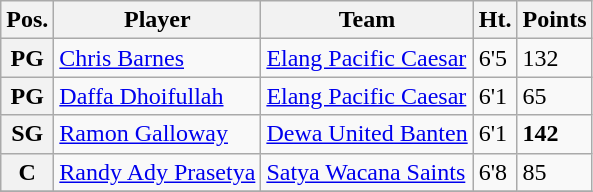<table class="wikitable">
<tr>
<th>Pos.</th>
<th>Player</th>
<th>Team</th>
<th>Ht.</th>
<th>Points</th>
</tr>
<tr>
<th>PG</th>
<td><a href='#'>Chris Barnes</a></td>
<td><a href='#'>Elang Pacific Caesar</a></td>
<td>6'5</td>
<td>132</td>
</tr>
<tr>
<th>PG</th>
<td><a href='#'>Daffa Dhoifullah</a></td>
<td><a href='#'>Elang Pacific Caesar</a></td>
<td>6'1</td>
<td>65</td>
</tr>
<tr>
<th>SG</th>
<td><a href='#'>Ramon Galloway</a></td>
<td><a href='#'>Dewa United Banten</a></td>
<td>6'1</td>
<td><strong>142</strong></td>
</tr>
<tr>
<th>C</th>
<td><a href='#'>Randy Ady Prasetya</a></td>
<td><a href='#'>Satya Wacana Saints</a></td>
<td>6'8</td>
<td>85</td>
</tr>
<tr>
</tr>
</table>
